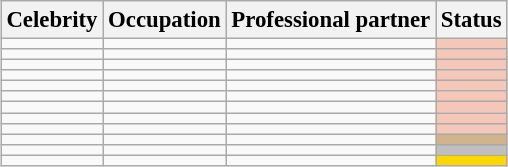<table class="wikitable sortable" style="margin:auto; text-align:center; font-size:95%;">
<tr>
<th>Celebrity</th>
<th>Occupation</th>
<th>Professional partner</th>
<th>Status</th>
</tr>
<tr>
<td></td>
<td></td>
<td></td>
<td bgcolor="#F4C7B8"></td>
</tr>
<tr>
<td></td>
<td></td>
<td></td>
<td bgcolor="#F4C7B8"></td>
</tr>
<tr>
<td></td>
<td></td>
<td></td>
<td bgcolor="#F4C7B8"></td>
</tr>
<tr>
<td></td>
<td></td>
<td></td>
<td bgcolor="#F4C7B8"></td>
</tr>
<tr>
<td></td>
<td></td>
<td></td>
<td bgcolor="#F4C7B8"></td>
</tr>
<tr>
<td></td>
<td></td>
<td></td>
<td bgcolor="#F4C7B8"></td>
</tr>
<tr>
<td></td>
<td></td>
<td></td>
<td bgcolor="#F4C7B8"></td>
</tr>
<tr>
<td></td>
<td></td>
<td></td>
<td bgcolor="#F4C7B8"></td>
</tr>
<tr>
<td></td>
<td></td>
<td></td>
<td bgcolor="#F4C7B8"></td>
</tr>
<tr>
<td></td>
<td></td>
<td></td>
<td bgcolor="tan"></td>
</tr>
<tr>
<td></td>
<td></td>
<td></td>
<td bgcolor="silver"></td>
</tr>
<tr>
<td></td>
<td></td>
<td></td>
<td bgcolor="gold"></td>
</tr>
</table>
